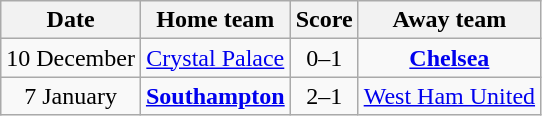<table class="wikitable" style="text-align: center">
<tr>
<th>Date</th>
<th>Home team</th>
<th>Score</th>
<th>Away team</th>
</tr>
<tr>
<td>10 December</td>
<td><a href='#'>Crystal Palace</a></td>
<td>0–1</td>
<td><strong><a href='#'>Chelsea</a></strong></td>
</tr>
<tr>
<td>7 January</td>
<td><strong><a href='#'>Southampton</a></strong></td>
<td>2–1</td>
<td><a href='#'>West Ham United</a></td>
</tr>
</table>
